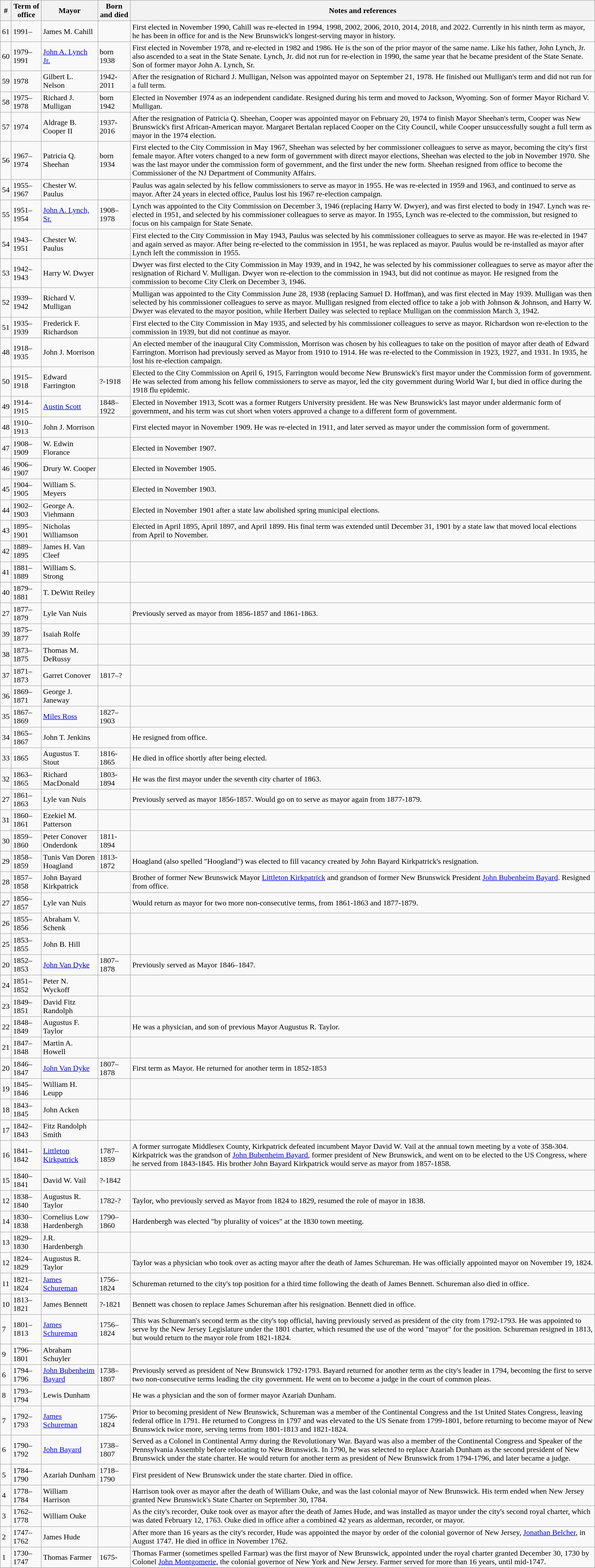<table class="wikitable sortable">
<tr>
<th>#</th>
<th>Term of office</th>
<th>Mayor</th>
<th>Born and died</th>
<th>Notes and references</th>
</tr>
<tr>
<td>61</td>
<td>1991–</td>
<td>James M. Cahill</td>
<td></td>
<td>First elected in November 1990, Cahill was re-elected in 1994, 1998, 2002, 2006, 2010, 2014, 2018, and 2022.  Currently in his ninth term as mayor, he has been in office for  and is the New Brunswick's longest-serving mayor in history.</td>
</tr>
<tr>
<td>60</td>
<td>1979–1991</td>
<td><a href='#'>John A. Lynch Jr.</a></td>
<td>born 1938</td>
<td>First elected in November 1978, and re-elected in 1982 and 1986.  He is the son of the prior mayor of the same name.  Like his father, John Lynch, Jr. also ascended to a seat in the State Senate.  Lynch, Jr. did not run for re-election in 1990, the same year that he became president of the State Senate.  Son of former mayor John A. Lynch, Sr.</td>
</tr>
<tr>
<td>59</td>
<td>1978</td>
<td>Gilbert L. Nelson</td>
<td>1942-2011</td>
<td>After the resignation of Richard J. Mulligan, Nelson was appointed mayor on September 21, 1978.  He finished out Mulligan's term and did not run for a full term.</td>
</tr>
<tr>
<td>58</td>
<td>1975–1978</td>
<td>Richard J. Mulligan</td>
<td>born 1942</td>
<td>Elected in November 1974 as an independent candidate.  Resigned during his term and moved to Jackson, Wyoming. Son of former Mayor Richard V. Mulligan.</td>
</tr>
<tr>
<td>57</td>
<td>1974</td>
<td>Aldrage B. Cooper II</td>
<td>1937-2016</td>
<td>After the resignation of Patricia Q. Sheehan, Cooper was appointed mayor on February 20, 1974 to finish Mayor Sheehan's term, Cooper was New Brunswick's first African-American mayor.  Margaret Bertalan replaced Cooper on the City Council, while Cooper unsuccessfully sought a full term as mayor in the 1974 election.</td>
</tr>
<tr>
<td>56</td>
<td>1967–1974</td>
<td>Patricia Q. Sheehan</td>
<td>born 1934</td>
<td>First elected to the City Commission in May 1967, Sheehan was selected by her commissioner colleagues to serve as mayor, becoming the city's first female mayor. After voters changed to a new form of government with direct mayor elections, Sheehan was elected to the job in November 1970.   She was the last mayor under the commission form of government, and the first under the new form.  Sheehan resigned from office to become the Commissioner of the NJ Department of Community Affairs.</td>
</tr>
<tr>
<td>54</td>
<td>1955–1967</td>
<td>Chester W. Paulus</td>
<td></td>
<td>Paulus was again selected by his fellow commissioners to serve as mayor in 1955.  He was re-elected in 1959 and 1963, and continued to serve as mayor.  After 24 years in elected office, Paulus lost his 1967 re-election campaign.</td>
</tr>
<tr>
<td>55</td>
<td>1951–1954</td>
<td><a href='#'>John A. Lynch, Sr.</a></td>
<td>1908–1978</td>
<td>Lynch was appointed to the City Commission on December 3, 1946 (replacing Harry W. Dwyer), and was first elected to body in 1947.  Lynch was re-elected in 1951, and selected by his commissioner colleagues to serve as mayor.  In 1955, Lynch was re-elected to the commission, but resigned to focus on his campaign for State Senate.</td>
</tr>
<tr>
<td>54</td>
<td>1943–1951</td>
<td>Chester W. Paulus</td>
<td></td>
<td>First elected to the City Commission in May 1943, Paulus was selected by his commissioner colleagues to serve as mayor.  He was re-elected in 1947 and again served as mayor.  After being re-elected to the commission in 1951, he was replaced as mayor.  Paulus would be re-installed as mayor after Lynch left the commission in 1955.</td>
</tr>
<tr>
<td>53</td>
<td>1942–1943</td>
<td>Harry W. Dwyer</td>
<td></td>
<td>Dwyer was first elected to the City Commission in May 1939, and in 1942, he was selected by his commissioner colleagues to serve as mayor after the resignation of Richard V. Mulligan.  Dwyer won re-election to the commission in 1943, but did not continue as mayor.  He resigned from the commission to become City Clerk on December 3, 1946.</td>
</tr>
<tr>
<td>52</td>
<td>1939–1942</td>
<td>Richard V. Mulligan</td>
<td></td>
<td>Mulligan was appointed to the City Commission June 28, 1938 (replacing Samuel D. Hoffman), and was first elected in May 1939.  Mulligan was then selected by his commissioner colleagues to serve as mayor.  Mulligan resigned from elected office to take a job with Johnson & Johnson, and Harry W. Dwyer was elevated to the mayor position, while Herbert Dailey was selected to replace Mulligan on the commission March 3, 1942.</td>
</tr>
<tr>
<td>51</td>
<td>1935–1939</td>
<td>Frederick F. Richardson</td>
<td></td>
<td>First elected to the City Commission in May 1935, and selected by his commissioner colleagues to serve as mayor.  Richardson won re-election to the commission  in 1939, but did not continue as mayor.</td>
</tr>
<tr>
<td>48</td>
<td>1918–1935</td>
<td>John J. Morrison</td>
<td></td>
<td>An elected member of the inaugural City Commission, Morrison was chosen by his colleagues to take on the position of mayor after death of Edward Farrington.  Morrison had previously served as Mayor from 1910 to 1914.  He was re-elected to the Commission in 1923, 1927, and 1931.  In 1935, he lost his re-election campaign.</td>
</tr>
<tr>
<td>50</td>
<td>1915–1918</td>
<td>Edward Farrington</td>
<td>?-1918</td>
<td>Elected to the City Commission on April 6, 1915, Farrington would become New Brunswick's first mayor under the Commission form of government.  He was selected from among his fellow commissioners to serve as mayor, led the city government during World War I, but died in office during the 1918 flu epidemic.</td>
</tr>
<tr>
<td>49</td>
<td>1914–1915</td>
<td><a href='#'>Austin Scott</a></td>
<td>1848–1922</td>
<td>Elected in November 1913, Scott was a former Rutgers University president.  He was New Brunswick's last mayor under aldermanic form of government, and his term was cut short when voters approved a change to a different form of government.</td>
</tr>
<tr>
<td>48</td>
<td>1910–1913</td>
<td>John J. Morrison</td>
<td></td>
<td>First elected mayor in November 1909.  He was re-elected in 1911, and later served as mayor under the commission form of government.</td>
</tr>
<tr>
<td>47</td>
<td>1908–1909</td>
<td>W. Edwin Florance</td>
<td></td>
<td>Elected in November 1907.</td>
</tr>
<tr>
<td>46</td>
<td>1906–1907</td>
<td>Drury W. Cooper</td>
<td></td>
<td>Elected in November 1905.</td>
</tr>
<tr>
<td>45</td>
<td>1904–1905</td>
<td>William S. Meyers</td>
<td></td>
<td>Elected in November 1903.</td>
</tr>
<tr>
<td>44</td>
<td>1902–1903</td>
<td>George A. Viehmann</td>
<td></td>
<td>Elected in November 1901 after a state law abolished spring municipal elections.</td>
</tr>
<tr>
<td>43</td>
<td>1895–1901</td>
<td>Nicholas Williamson</td>
<td></td>
<td>Elected in April 1895, April 1897, and April 1899.  His final term was extended until December 31, 1901 by a state law that moved local elections from April to November.</td>
</tr>
<tr>
<td>42</td>
<td>1889–1895</td>
<td>James H. Van Cleef</td>
<td></td>
<td></td>
</tr>
<tr>
<td>41</td>
<td>1881–1889</td>
<td>William S. Strong</td>
<td></td>
<td></td>
</tr>
<tr>
<td>40</td>
<td>1879–1881</td>
<td>T. DeWitt Reiley</td>
<td></td>
<td></td>
</tr>
<tr>
<td>27</td>
<td>1877–1879</td>
<td>Lyle Van Nuis</td>
<td></td>
<td>Previously served as mayor from 1856-1857 and 1861-1863.</td>
</tr>
<tr>
<td>39</td>
<td>1875–1877</td>
<td>Isaiah Rolfe</td>
<td></td>
<td></td>
</tr>
<tr>
<td>38</td>
<td>1873–1875</td>
<td>Thomas M. DeRussy</td>
<td></td>
<td></td>
</tr>
<tr>
<td>37</td>
<td>1871–1873</td>
<td>Garret Conover</td>
<td>1817–?</td>
<td></td>
</tr>
<tr>
<td>36</td>
<td>1869–1871</td>
<td>George J. Janeway</td>
<td></td>
<td></td>
</tr>
<tr>
<td>35</td>
<td>1867–1869</td>
<td><a href='#'>Miles Ross</a></td>
<td>1827–1903</td>
<td></td>
</tr>
<tr>
<td>34</td>
<td>1865–1867</td>
<td>John T. Jenkins</td>
<td></td>
<td>He resigned from office.</td>
</tr>
<tr>
<td>33</td>
<td>1865</td>
<td>Augustus T. Stout</td>
<td>1816-1865</td>
<td>He died in office shortly after being elected.</td>
</tr>
<tr>
<td>32</td>
<td>1863–1865</td>
<td>Richard MacDonald</td>
<td>1803-1894</td>
<td>He was the first mayor under the seventh city charter of 1863.</td>
</tr>
<tr>
<td>27</td>
<td>1861–1863</td>
<td>Lyle van Nuis</td>
<td></td>
<td>Previously served as mayor 1856-1857.  Would go on to serve as mayor again from 1877-1879.</td>
</tr>
<tr>
<td>31</td>
<td>1860–1861</td>
<td>Ezekiel M. Patterson</td>
<td></td>
<td></td>
</tr>
<tr>
<td>30</td>
<td>1859–1860</td>
<td>Peter Conover Onderdonk</td>
<td>1811-1894</td>
<td></td>
</tr>
<tr>
<td>29</td>
<td>1858–1859</td>
<td>Tunis Van Doren Hoagland</td>
<td>1813-1872</td>
<td>Hoagland (also spelled "Hoogland") was elected to fill vacancy created by John Bayard Kirkpatrick's resignation.</td>
</tr>
<tr>
<td>28</td>
<td>1857–1858</td>
<td>John Bayard Kirkpatrick</td>
<td></td>
<td>Brother of former New Brunswick Mayor <a href='#'>Littleton Kirkpatrick</a> and grandson of former New Brunswick President <a href='#'>John Bubenheim Bayard</a>.  Resigned from office.</td>
</tr>
<tr>
<td>27</td>
<td>1856–1857</td>
<td>Lyle van Nuis</td>
<td></td>
<td>Would return as mayor for two more non-consecutive terms, from 1861-1863 and 1877-1879.</td>
</tr>
<tr>
<td>26</td>
<td>1855–1856</td>
<td>Abraham V. Schenk</td>
<td></td>
<td></td>
</tr>
<tr>
<td>25</td>
<td>1853–1855</td>
<td>John B. Hill</td>
<td></td>
<td></td>
</tr>
<tr>
<td>20</td>
<td>1852–1853</td>
<td><a href='#'>John Van Dyke</a></td>
<td>1807–1878</td>
<td>Previously served as Mayor 1846–1847.</td>
</tr>
<tr>
<td>24</td>
<td>1851–1852</td>
<td>Peter N. Wyckoff</td>
<td></td>
<td></td>
</tr>
<tr>
<td>23</td>
<td>1849–1851</td>
<td>David Fitz Randolph</td>
<td></td>
<td></td>
</tr>
<tr>
<td>22</td>
<td>1848–1849</td>
<td>Augustus F. Taylor</td>
<td></td>
<td>He was a physician, and son of previous Mayor Augustus R. Taylor.</td>
</tr>
<tr>
<td>21</td>
<td>1847–1848</td>
<td>Martin A. Howell</td>
<td></td>
<td></td>
</tr>
<tr>
<td>20</td>
<td>1846–1847</td>
<td><a href='#'>John Van Dyke</a></td>
<td>1807–1878</td>
<td>First term as Mayor.  He returned for another term in 1852-1853</td>
</tr>
<tr>
<td>19</td>
<td>1845–1846</td>
<td>William H. Leupp</td>
<td></td>
<td></td>
</tr>
<tr>
<td>18</td>
<td>1843–1845</td>
<td>John Acken</td>
<td></td>
<td></td>
</tr>
<tr>
<td>17</td>
<td>1842–1843</td>
<td>Fitz Randolph Smith</td>
<td></td>
<td></td>
</tr>
<tr>
<td>16</td>
<td>1841–1842</td>
<td><a href='#'>Littleton Kirkpatrick</a></td>
<td>1787–1859</td>
<td>A former surrogate Middlesex County, Kirkpatrick defeated incumbent Mayor David W. Vail at the annual town meeting by a vote of 358-304. Kirkpatrick was the grandson of <a href='#'>John Bubenheim Bayard</a>, former president of New Brunswick, and went on to be elected to the US Congress, where he served from 1843-1845.  His brother John Bayard Kirkpatrick would serve as mayor from 1857-1858.</td>
</tr>
<tr>
<td>15</td>
<td>1840–1841</td>
<td>David W. Vail</td>
<td>?-1842</td>
<td></td>
</tr>
<tr>
<td>12</td>
<td>1838–1840</td>
<td>Augustus R. Taylor</td>
<td>1782-?</td>
<td>Taylor, who previously served as Mayor from 1824 to 1829, resumed the role of mayor in 1838.</td>
</tr>
<tr>
<td>14</td>
<td>1830–1838</td>
<td>Cornelius Low Hardenbergh</td>
<td>1790–1860</td>
<td>Hardenbergh was elected "by plurality of voices" at the 1830 town meeting.</td>
</tr>
<tr>
<td>13</td>
<td>1829–1830</td>
<td>J.R. Hardenbergh</td>
<td></td>
<td></td>
</tr>
<tr>
<td>12</td>
<td>1824–1829</td>
<td>Augustus R. Taylor</td>
<td></td>
<td>Taylor was a physician who took over as acting mayor after the death of James Schureman.  He was officially appointed mayor on November 19, 1824.</td>
</tr>
<tr>
<td>11</td>
<td>1821–1824</td>
<td><a href='#'>James Schureman</a></td>
<td>1756–1824</td>
<td>Schureman returned to the city's top position for a third time following the death of James Bennett.  Schureman also died in office.</td>
</tr>
<tr>
<td>10</td>
<td>1813–1821</td>
<td>James Bennett</td>
<td>?-1821</td>
<td>Bennett was chosen to replace James Schureman after his resignation.  Bennett died in office.</td>
</tr>
<tr>
<td>7</td>
<td>1801–1813</td>
<td><a href='#'>James Schureman</a></td>
<td>1756–1824</td>
<td>This was Schureman's second term as the city's top official, having previously served as president of the city from 1792-1793.  He was appointed to serve by the New Jersey Legislature under the 1801 charter, which resumed the use of the word "mayor" for the position.  Schureman resigned in 1813, but would return to the mayor role from 1821-1824.</td>
</tr>
<tr>
<td>9</td>
<td>1796–1801</td>
<td>Abraham Schuyler</td>
<td></td>
<td></td>
</tr>
<tr>
<td>6</td>
<td>1794–1796</td>
<td><a href='#'>John Bubenheim Bayard</a></td>
<td>1738–1807</td>
<td>Previously served as president of New Brunswick 1792-1793.  Bayard returned for another term as the city's leader in 1794, becoming the first to serve two non-consecutive terms leading the city government.  He went on to become a judge in the court of common pleas.</td>
</tr>
<tr>
<td>8</td>
<td>1793–1794</td>
<td>Lewis Dunham</td>
<td></td>
<td>He was a physician and the son of former mayor Azariah Dunham.</td>
</tr>
<tr>
<td>7</td>
<td>1792–1793</td>
<td><a href='#'>James Schureman</a></td>
<td>1756-1824</td>
<td>Prior to becoming president of New Brunswick, Schureman was a member of the Continental Congress and the 1st United States Congress, leaving federal office in 1791.  He returned to Congress in 1797 and was elevated to the US Senate from 1799-1801, before returning to become mayor of New Brunswick twice more, serving terms from 1801-1813 and 1821-1824.</td>
</tr>
<tr>
<td>6</td>
<td>1790–1792</td>
<td><a href='#'>John Bayard</a></td>
<td>1738–1807</td>
<td>Served as a Colonel in Continental Army during the Revolutionary War.  Bayard was also a member of the Continental Congress and Speaker of the Pennsylvania Assembly before relocating to New Brunswick.  In 1790, he was selected to replace Azariah Dunham as the second president of New Brunswick under the state charter.  He would return for another term as president of New Brunswick from 1794-1796, and later became a judge.</td>
</tr>
<tr>
<td>5</td>
<td>1784–1790</td>
<td>Azariah Dunham</td>
<td>1718–1790</td>
<td>First president of New Brunswick under the state charter.  Died in office.</td>
</tr>
<tr>
<td>4</td>
<td>1778–1784</td>
<td>William Harrison</td>
<td></td>
<td>Harrison took over as mayor after the death of William Ouke, and was the last colonial mayor of New Brunswick.  His term ended when New Jersey granted New Brunswick's State Charter on September 30, 1784.</td>
</tr>
<tr>
<td>3</td>
<td>1762–1778</td>
<td>William Ouke</td>
<td></td>
<td>As the city's recorder, Ouke took over as mayor after the death of James Hude, and was installed as mayor under the city's second royal charter, which was dated February 12, 1763.  Ouke died in office after a combined 42 years as alderman, recorder, or mayor.</td>
</tr>
<tr>
<td>2</td>
<td>1747–1762</td>
<td>James Hude</td>
<td></td>
<td>After more than 16 years as the city's recorder, Hude was appointed the mayor by order of the colonial governor of New Jersey, <a href='#'>Jonathan Belcher</a>, in August 1747.  He died in office in November 1762.</td>
</tr>
<tr>
<td>1</td>
<td>1730–1747</td>
<td>Thomas Farmer</td>
<td>1675-</td>
<td>Thomas Farmer (sometimes spelled Farmar) was the first mayor of New Brunswick, appointed under the royal charter granted December 30, 1730 by Colonel <a href='#'>John Montgomerie</a>, the colonial governor of New York and New Jersey.  Farmer served for more than 16 years, until mid-1747.</td>
</tr>
<tr>
</tr>
<tr>
</tr>
<tr>
</tr>
</table>
